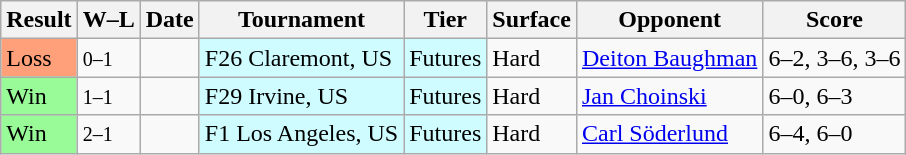<table class="sortable wikitable">
<tr>
<th>Result</th>
<th class="unsortable">W–L</th>
<th>Date</th>
<th>Tournament</th>
<th>Tier</th>
<th>Surface</th>
<th>Opponent</th>
<th class="unsortable">Score</th>
</tr>
<tr>
<td bgcolor=FFA07A>Loss</td>
<td><small>0–1</small></td>
<td></td>
<td style="background:#cffcff;">F26 Claremont, US</td>
<td style="background:#cffcff;">Futures</td>
<td>Hard</td>
<td> <a href='#'>Deiton Baughman</a></td>
<td>6–2, 3–6, 3–6</td>
</tr>
<tr>
<td bgcolor=98FB98>Win</td>
<td><small>1–1</small></td>
<td></td>
<td style="background:#cffcff;">F29 Irvine, US</td>
<td style="background:#cffcff;">Futures</td>
<td>Hard</td>
<td> <a href='#'>Jan Choinski</a></td>
<td>6–0, 6–3</td>
</tr>
<tr>
<td bgcolor=98FB98>Win</td>
<td><small>2–1</small></td>
<td></td>
<td style="background:#cffcff;">F1 Los Angeles, US</td>
<td style="background:#cffcff;">Futures</td>
<td>Hard</td>
<td> <a href='#'>Carl Söderlund</a></td>
<td>6–4, 6–0</td>
</tr>
</table>
